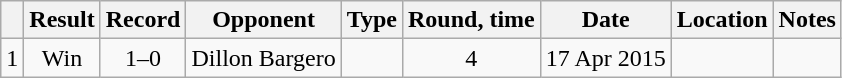<table class="wikitable" style="text-align:center">
<tr>
<th></th>
<th>Result</th>
<th>Record</th>
<th>Opponent</th>
<th>Type</th>
<th>Round, time</th>
<th>Date</th>
<th>Location</th>
<th>Notes</th>
</tr>
<tr>
<td>1</td>
<td>Win</td>
<td>1–0</td>
<td style="text-align:left;">Dillon Bargero</td>
<td></td>
<td>4</td>
<td>17 Apr 2015</td>
<td style="text-align:left;"></td>
<td></td>
</tr>
</table>
